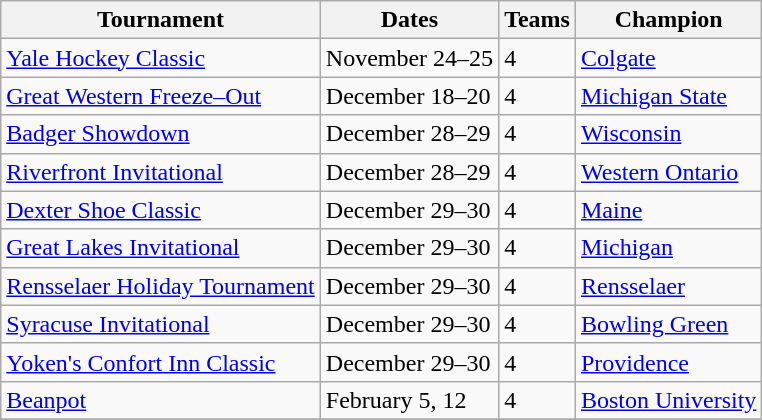<table class="wikitable">
<tr>
<th>Tournament</th>
<th>Dates</th>
<th>Teams</th>
<th>Champion</th>
</tr>
<tr>
<td><a href='#'>Yale Hockey Classic</a></td>
<td>November 24–25</td>
<td>4</td>
<td><a href='#'>Colgate</a></td>
</tr>
<tr>
<td><a href='#'>Great Western Freeze–Out</a></td>
<td>December 18–20</td>
<td>4</td>
<td><a href='#'>Michigan State</a></td>
</tr>
<tr>
<td><a href='#'>Badger Showdown</a></td>
<td>December 28–29</td>
<td>4</td>
<td><a href='#'>Wisconsin</a></td>
</tr>
<tr>
<td><a href='#'>Riverfront Invitational</a></td>
<td>December 28–29</td>
<td>4</td>
<td><a href='#'>Western Ontario</a></td>
</tr>
<tr>
<td><a href='#'>Dexter Shoe Classic</a></td>
<td>December 29–30</td>
<td>4</td>
<td><a href='#'>Maine</a></td>
</tr>
<tr>
<td><a href='#'>Great Lakes Invitational</a></td>
<td>December 29–30</td>
<td>4</td>
<td><a href='#'>Michigan</a></td>
</tr>
<tr>
<td><a href='#'>Rensselaer Holiday Tournament</a></td>
<td>December 29–30</td>
<td>4</td>
<td><a href='#'>Rensselaer</a></td>
</tr>
<tr>
<td><a href='#'>Syracuse Invitational</a></td>
<td>December 29–30</td>
<td>4</td>
<td><a href='#'>Bowling Green</a></td>
</tr>
<tr>
<td><a href='#'>Yoken's Confort Inn Classic</a></td>
<td>December 29–30</td>
<td>4</td>
<td><a href='#'>Providence</a></td>
</tr>
<tr>
<td><a href='#'>Beanpot</a></td>
<td>February 5, 12</td>
<td>4</td>
<td><a href='#'>Boston University</a></td>
</tr>
<tr>
</tr>
</table>
